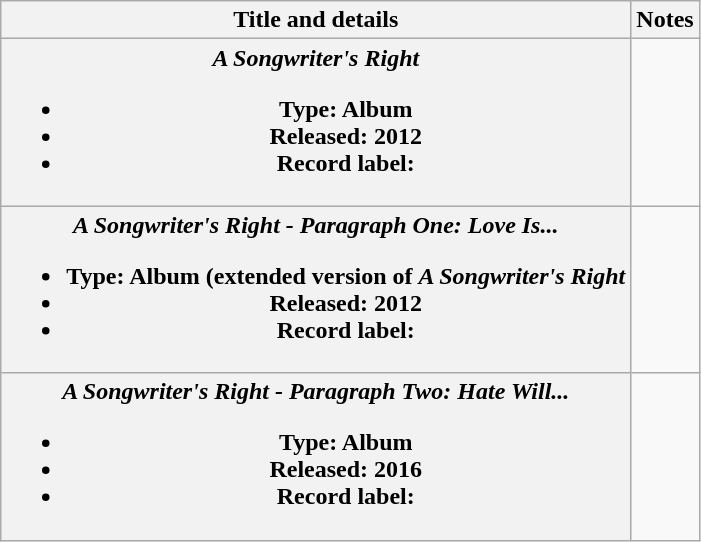<table class="wikitable plainrowheaders" style="text-align:center;">
<tr>
<th scope="col">Title and details</th>
<th scope="col">Notes</th>
</tr>
<tr>
<th scope="row"><strong><em>A Songwriter's Right</em></strong><br><ul><li>Type: Album</li><li>Released: 2012</li><li>Record label:</li></ul></th>
<td><br></td>
</tr>
<tr>
<th scope="row"><strong><em>A Songwriter's Right - Paragraph One: Love Is...</em></strong><br><ul><li>Type: Album (extended version of <em>A Songwriter's Right</em></li><li>Released: 2012</li><li>Record label:</li></ul></th>
<td><br></td>
</tr>
<tr>
<th scope="row"><strong><em>A Songwriter's Right - Paragraph Two: Hate Will...</em></strong><br><ul><li>Type: Album</li><li>Released: 2016</li><li>Record label:</li></ul></th>
<td><br></td>
</tr>
</table>
